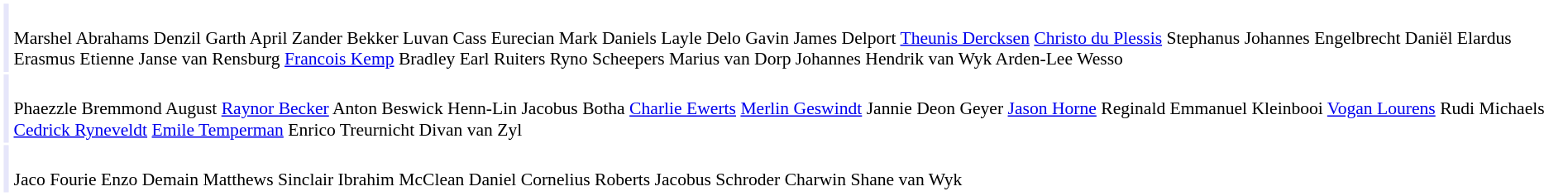<table cellpadding="2" style="border: 1px solid white; font-size:90%;">
<tr>
<td colspan="2" align="right" bgcolor="lavender"></td>
<td align="left"><br>Marshel Abrahams
Denzil Garth April
Zander Bekker
Luvan Cass
Eurecian Mark Daniels
Layle Delo
Gavin James Delport
<a href='#'>Theunis Dercksen</a>
<a href='#'>Christo du Plessis</a>
Stephanus Johannes Engelbrecht
Daniël Elardus Erasmus
Etienne Janse van Rensburg
<a href='#'>Francois Kemp</a>
Bradley Earl Ruiters
Ryno Scheepers
Marius van Dorp
Johannes Hendrik van Wyk
Arden-Lee Wesso</td>
</tr>
<tr>
<td colspan="2" align="right" bgcolor="lavender"></td>
<td align="left"><br>Phaezzle Bremmond August
<a href='#'>Raynor Becker</a>
Anton Beswick
Henn-Lin Jacobus Botha
<a href='#'>Charlie Ewerts</a>
<a href='#'>Merlin Geswindt</a>
Jannie Deon Geyer
<a href='#'>Jason Horne</a>
Reginald Emmanuel Kleinbooi
<a href='#'>Vogan Lourens</a>
Rudi Michaels
<a href='#'>Cedrick Ryneveldt</a>
<a href='#'>Emile Temperman</a>
Enrico Treurnicht
Divan van Zyl</td>
</tr>
<tr>
<td colspan="2" align="right" bgcolor="lavender"></td>
<td align="left"><br>Jaco Fourie
Enzo Demain Matthews
Sinclair Ibrahim McClean
Daniel Cornelius Roberts
Jacobus Schroder
Charwin Shane van Wyk</td>
</tr>
</table>
